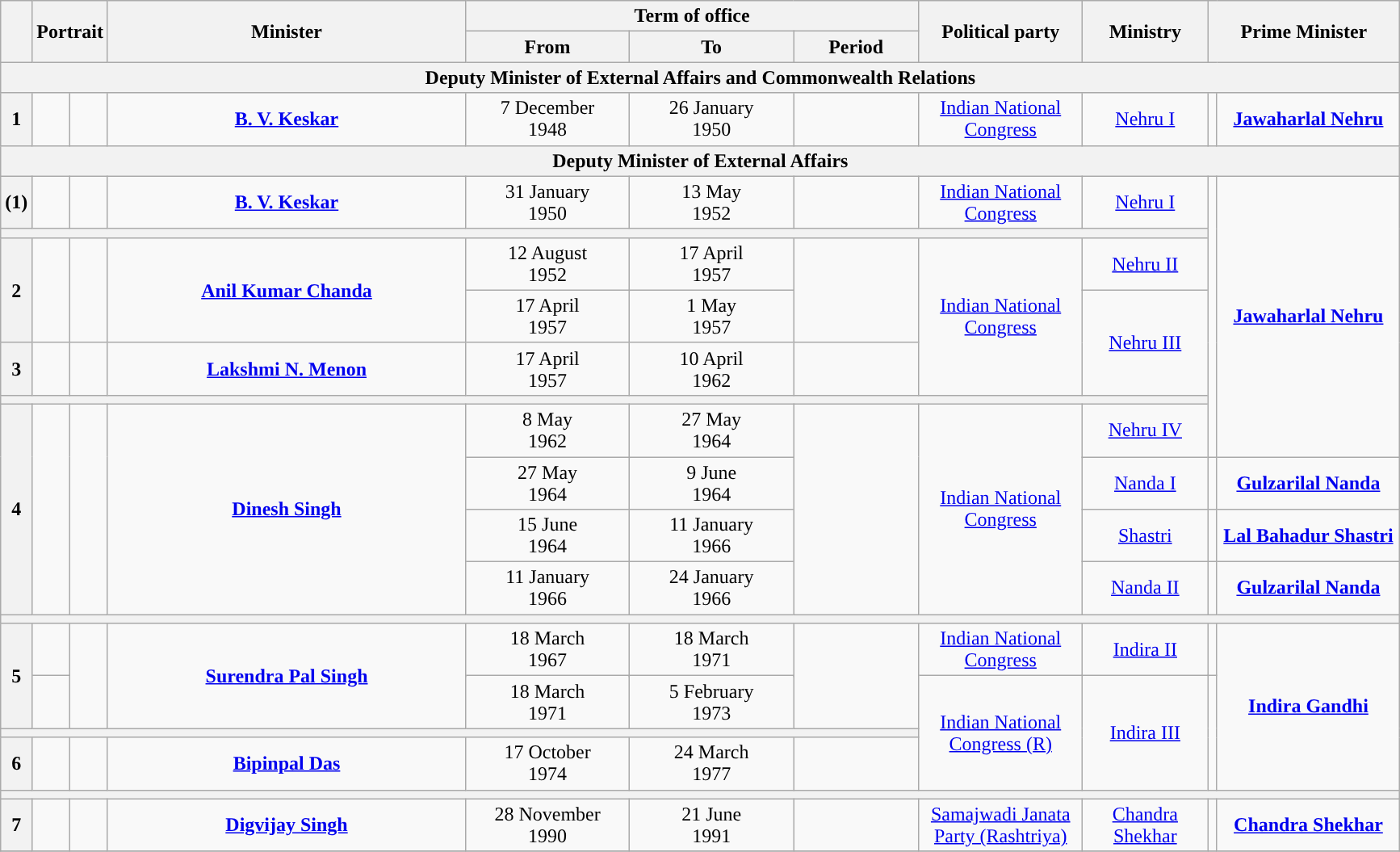<table class="wikitable" style="text-align:center">
<tr>
<th rowspan="2"></th>
<th rowspan="2" colspan="2">Portrait</th>
<th rowspan="2" style="width:18em">Minister<br></th>
<th colspan="3">Term of office</th>
<th rowspan="2" style="width:8em">Political party</th>
<th rowspan="2" style="width:6em">Ministry</th>
<th rowspan="2" colspan="2">Prime Minister</th>
</tr>
<tr>
<th style="width:8em">From</th>
<th style="width:8em">To</th>
<th style="width:6em">Period</th>
</tr>
<tr>
<th colspan="11">Deputy Minister of External Affairs and Commonwealth Relations</th>
</tr>
<tr>
<th>1</th>
<td></td>
<td></td>
<td><strong><a href='#'>B. V. Keskar</a></strong><br></td>
<td>7 December<br>1948</td>
<td>26 January<br>1950</td>
<td><strong></strong></td>
<td><a href='#'>Indian National Congress</a></td>
<td><a href='#'>Nehru I</a></td>
<td></td>
<td style="width:9em"><strong><a href='#'>Jawaharlal Nehru</a></strong></td>
</tr>
<tr>
<th colspan="11">Deputy Minister of External Affairs</th>
</tr>
<tr>
<th>(1)</th>
<td></td>
<td></td>
<td><strong><a href='#'>B. V. Keskar</a></strong><br></td>
<td>31 January<br>1950</td>
<td>13 May<br>1952</td>
<td><strong></strong></td>
<td><a href='#'>Indian National Congress</a></td>
<td><a href='#'>Nehru I</a></td>
<td rowspan="7"></td>
<td rowspan="7"><strong><a href='#'>Jawaharlal Nehru</a></strong></td>
</tr>
<tr>
<th colspan="9"></th>
</tr>
<tr>
<th rowspan="2">2</th>
<td rowspan="2"></td>
<td rowspan="2"></td>
<td rowspan="2"><strong><a href='#'>Anil Kumar Chanda</a></strong><br></td>
<td>12 August<br>1952</td>
<td>17 April<br>1957</td>
<td rowspan="2"><strong></strong></td>
<td rowspan="3"><a href='#'>Indian National Congress</a></td>
<td><a href='#'>Nehru II</a></td>
</tr>
<tr>
<td>17 April<br>1957</td>
<td>1 May<br>1957</td>
<td rowspan="2"><a href='#'>Nehru III</a></td>
</tr>
<tr>
<th>3</th>
<td></td>
<td></td>
<td><strong><a href='#'>Lakshmi N. Menon</a></strong><br></td>
<td>17 April<br>1957</td>
<td>10 April<br>1962</td>
<td><strong></strong></td>
</tr>
<tr>
<th colspan="9"></th>
</tr>
<tr>
<th rowspan="4">4</th>
<td rowspan="4"></td>
<td rowspan="4"></td>
<td rowspan="4"><strong><a href='#'>Dinesh Singh</a></strong><br></td>
<td>8 May<br>1962</td>
<td>27 May<br>1964</td>
<td rowspan="4"><strong></strong></td>
<td rowspan="4"><a href='#'>Indian National Congress</a></td>
<td><a href='#'>Nehru IV</a></td>
</tr>
<tr>
<td>27 May<br>1964</td>
<td>9 June<br>1964</td>
<td><a href='#'>Nanda I</a></td>
<td></td>
<td><strong><a href='#'>Gulzarilal Nanda</a></strong></td>
</tr>
<tr>
<td>15 June<br>1964</td>
<td>11 January<br>1966</td>
<td><a href='#'>Shastri</a></td>
<td></td>
<td><strong><a href='#'>Lal Bahadur Shastri</a></strong></td>
</tr>
<tr>
<td>11 January<br>1966</td>
<td>24 January<br>1966</td>
<td><a href='#'>Nanda II</a></td>
<td></td>
<td><strong><a href='#'>Gulzarilal Nanda</a></strong></td>
</tr>
<tr>
<th colspan="11"></th>
</tr>
<tr>
<th rowspan="3">5</th>
<td></td>
<td rowspan="3"></td>
<td rowspan="3"><strong><a href='#'>Surendra Pal Singh</a></strong><br></td>
<td rowspan="2">18 March<br>1967</td>
<td rowspan="2'">18 March<br>1971</td>
<td rowspan="3"><strong></strong></td>
<td><a href='#'>Indian National Congress</a></td>
<td rowspan="2"><a href='#'>Indira II</a></td>
<td></td>
<td rowspan="5"><strong><a href='#'>Indira Gandhi</a></strong></td>
</tr>
<tr>
<td rowspan="2"></td>
<td rowspan="4"><a href='#'>Indian National Congress (R)</a></td>
<td rowspan="4"></td>
</tr>
<tr>
<td>18 March<br>1971</td>
<td>5 February<br>1973</td>
<td rowspan="3"><a href='#'>Indira III</a></td>
</tr>
<tr>
<th colspan="7"></th>
</tr>
<tr>
<th>6</th>
<td></td>
<td></td>
<td><strong><a href='#'>Bipinpal Das</a></strong><br></td>
<td>17 October<br>1974</td>
<td>24 March<br>1977</td>
<td><strong></strong></td>
</tr>
<tr>
<th colspan="11"></th>
</tr>
<tr>
<th>7</th>
<td></td>
<td></td>
<td><strong><a href='#'>Digvijay Singh</a></strong><br></td>
<td>28 November<br>1990</td>
<td>21 June<br>1991</td>
<td><strong></strong></td>
<td><a href='#'>Samajwadi Janata Party (Rashtriya)</a></td>
<td><a href='#'>Chandra Shekhar</a></td>
<td></td>
<td><strong><a href='#'>Chandra Shekhar</a></strong></td>
</tr>
<tr>
</tr>
</table>
